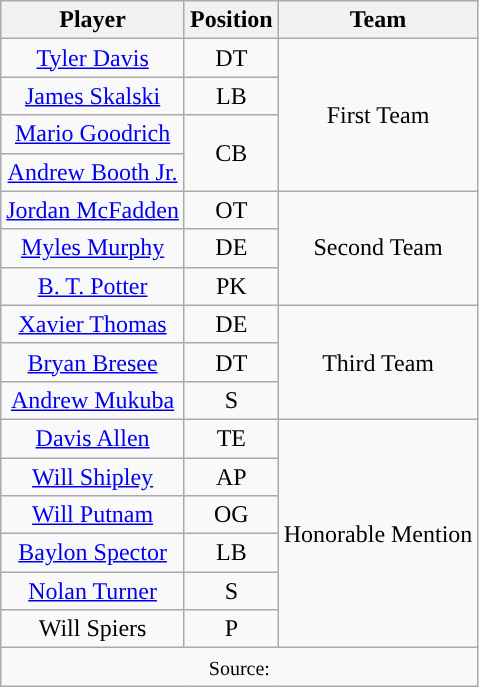<table class="wikitable" style="text-align: center">
<tr align=center>
<th>Player</th>
<th>Position</th>
<th>Team</th>
</tr>
<tr>
<td><a href='#'>Tyler Davis</a></td>
<td>DT</td>
<td rowspan=4>First Team</td>
</tr>
<tr>
<td><a href='#'>James Skalski</a></td>
<td>LB</td>
</tr>
<tr>
<td><a href='#'>Mario Goodrich</a></td>
<td rowspan=2>CB</td>
</tr>
<tr>
<td><a href='#'>Andrew Booth Jr.</a></td>
</tr>
<tr>
<td><a href='#'>Jordan McFadden</a></td>
<td>OT</td>
<td rowspan=3>Second Team</td>
</tr>
<tr>
<td><a href='#'>Myles Murphy</a></td>
<td>DE</td>
</tr>
<tr>
<td><a href='#'>B. T. Potter</a></td>
<td>PK</td>
</tr>
<tr>
<td><a href='#'>Xavier Thomas</a></td>
<td>DE</td>
<td rowspan=3>Third Team</td>
</tr>
<tr>
<td><a href='#'>Bryan Bresee</a></td>
<td>DT</td>
</tr>
<tr>
<td><a href='#'>Andrew Mukuba</a></td>
<td>S</td>
</tr>
<tr>
<td><a href='#'>Davis Allen</a></td>
<td>TE</td>
<td rowspan=6>Honorable Mention</td>
</tr>
<tr>
<td><a href='#'>Will Shipley</a></td>
<td>AP</td>
</tr>
<tr>
<td><a href='#'>Will Putnam</a></td>
<td>OG</td>
</tr>
<tr>
<td><a href='#'>Baylon Spector</a></td>
<td>LB</td>
</tr>
<tr>
<td><a href='#'>Nolan Turner</a></td>
<td>S</td>
</tr>
<tr>
<td>Will Spiers</td>
<td>P</td>
</tr>
<tr>
<td colspan="3"><small>Source:</small></td>
</tr>
</table>
